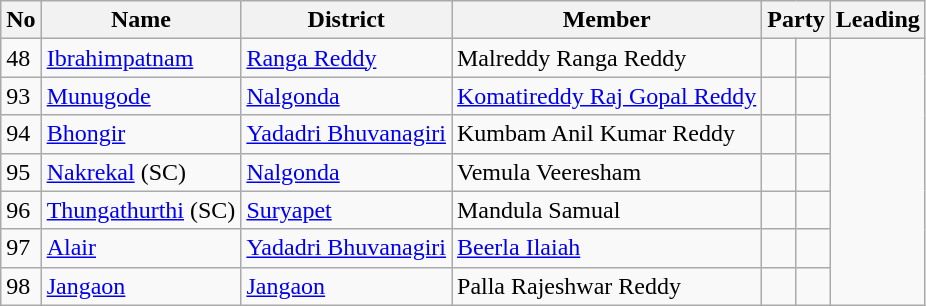<table class="wikitable">
<tr>
<th>No</th>
<th>Name</th>
<th>District</th>
<th>Member</th>
<th colspan=2>Party</th>
<th colspan=2>Leading<br></th>
</tr>
<tr>
<td>48</td>
<td><a href='#'>Ibrahimpatnam</a></td>
<td><a href='#'>Ranga Reddy</a></td>
<td>Malreddy Ranga Reddy</td>
<td></td>
<td></td>
</tr>
<tr>
<td>93</td>
<td><a href='#'>Munugode</a></td>
<td><a href='#'>Nalgonda</a></td>
<td><a href='#'>Komatireddy Raj Gopal Reddy</a></td>
<td></td>
<td></td>
</tr>
<tr>
<td>94</td>
<td><a href='#'>Bhongir</a></td>
<td><a href='#'>Yadadri Bhuvanagiri</a></td>
<td>Kumbam Anil Kumar Reddy</td>
<td></td>
<td></td>
</tr>
<tr>
<td>95</td>
<td><a href='#'>Nakrekal</a> (SC)</td>
<td><a href='#'>Nalgonda</a></td>
<td>Vemula Veeresham</td>
<td></td>
<td></td>
</tr>
<tr>
<td>96</td>
<td><a href='#'>Thungathurthi</a> (SC)</td>
<td><a href='#'>Suryapet</a></td>
<td>Mandula Samual</td>
<td></td>
<td></td>
</tr>
<tr>
<td>97</td>
<td><a href='#'>Alair</a></td>
<td><a href='#'>Yadadri Bhuvanagiri</a></td>
<td><a href='#'>Beerla Ilaiah</a></td>
<td></td>
<td></td>
</tr>
<tr>
<td>98</td>
<td><a href='#'>Jangaon</a></td>
<td><a href='#'>Jangaon</a></td>
<td>Palla Rajeshwar Reddy</td>
<td></td>
<td></td>
</tr>
</table>
